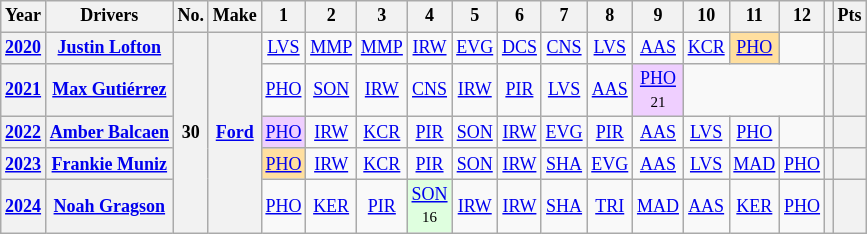<table class="wikitable" style="text-align:center; font-size:75%">
<tr>
<th>Year</th>
<th>Drivers</th>
<th>No.</th>
<th>Make</th>
<th>1</th>
<th>2</th>
<th>3</th>
<th>4</th>
<th>5</th>
<th>6</th>
<th>7</th>
<th>8</th>
<th>9</th>
<th>10</th>
<th>11</th>
<th>12</th>
<th></th>
<th>Pts</th>
</tr>
<tr>
<th><a href='#'>2020</a></th>
<th><a href='#'>Justin Lofton</a></th>
<th rowspan=5>30</th>
<th rowspan=5><a href='#'>Ford</a></th>
<td><a href='#'>LVS</a></td>
<td><a href='#'>MMP</a></td>
<td><a href='#'>MMP</a></td>
<td><a href='#'>IRW</a></td>
<td><a href='#'>EVG</a></td>
<td><a href='#'>DCS</a></td>
<td><a href='#'>CNS</a></td>
<td><a href='#'>LVS</a></td>
<td><a href='#'>AAS</a></td>
<td><a href='#'>KCR</a></td>
<td style="background:#FFDF9F;"><a href='#'>PHO</a><br></td>
<td></td>
<th></th>
<th></th>
</tr>
<tr>
<th><a href='#'>2021</a></th>
<th><a href='#'>Max Gutiérrez</a></th>
<td><a href='#'>PHO</a></td>
<td><a href='#'>SON</a></td>
<td><a href='#'>IRW</a></td>
<td><a href='#'>CNS</a></td>
<td><a href='#'>IRW</a></td>
<td><a href='#'>PIR</a></td>
<td><a href='#'>LVS</a></td>
<td><a href='#'>AAS</a></td>
<td style="background:#EFCFFF;"><a href='#'>PHO</a><br><small>21</small></td>
<td colspan=3></td>
<th></th>
<th></th>
</tr>
<tr>
<th><a href='#'>2022</a></th>
<th><a href='#'>Amber Balcaen</a></th>
<td style="background:#EFCFFF;"><a href='#'>PHO</a><br></td>
<td><a href='#'>IRW</a></td>
<td><a href='#'>KCR</a></td>
<td><a href='#'>PIR</a></td>
<td><a href='#'>SON</a></td>
<td><a href='#'>IRW</a></td>
<td><a href='#'>EVG</a></td>
<td><a href='#'>PIR</a></td>
<td><a href='#'>AAS</a></td>
<td><a href='#'>LVS</a></td>
<td><a href='#'>PHO</a></td>
<td></td>
<th></th>
<th></th>
</tr>
<tr>
<th><a href='#'>2023</a></th>
<th><a href='#'>Frankie Muniz</a></th>
<td style="background:#FFDF9F;"><a href='#'>PHO</a><br></td>
<td><a href='#'>IRW</a></td>
<td><a href='#'>KCR</a></td>
<td><a href='#'>PIR</a></td>
<td><a href='#'>SON</a></td>
<td><a href='#'>IRW</a></td>
<td><a href='#'>SHA</a></td>
<td><a href='#'>EVG</a></td>
<td><a href='#'>AAS</a></td>
<td><a href='#'>LVS</a></td>
<td><a href='#'>MAD</a></td>
<td><a href='#'>PHO</a></td>
<th></th>
<th></th>
</tr>
<tr>
<th><a href='#'>2024</a></th>
<th><a href='#'>Noah Gragson</a></th>
<td><a href='#'>PHO</a></td>
<td><a href='#'>KER</a></td>
<td><a href='#'>PIR</a></td>
<td style="background:#DFFFDF;"><a href='#'>SON</a><br><small>16</small></td>
<td><a href='#'>IRW</a></td>
<td><a href='#'>IRW</a></td>
<td><a href='#'>SHA</a></td>
<td><a href='#'>TRI</a></td>
<td><a href='#'>MAD</a></td>
<td><a href='#'>AAS</a></td>
<td><a href='#'>KER</a></td>
<td><a href='#'>PHO</a></td>
<th></th>
<th></th>
</tr>
</table>
